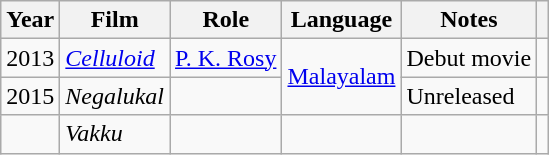<table class="wikitable sortable">
<tr>
<th>Year</th>
<th>Film</th>
<th>Role</th>
<th>Language</th>
<th>Notes</th>
<th></th>
</tr>
<tr>
<td>2013</td>
<td><em><a href='#'>Celluloid</a></em></td>
<td><a href='#'>P. K. Rosy</a></td>
<td rowspan=2><a href='#'>Malayalam</a></td>
<td>Debut movie</td>
<td></td>
</tr>
<tr>
<td>2015</td>
<td><em>Negalukal</em></td>
<td></td>
<td>Unreleased</td>
<td></td>
</tr>
<tr>
<td></td>
<td><em>Vakku</em></td>
<td></td>
<td></td>
<td></td>
<td></td>
</tr>
</table>
